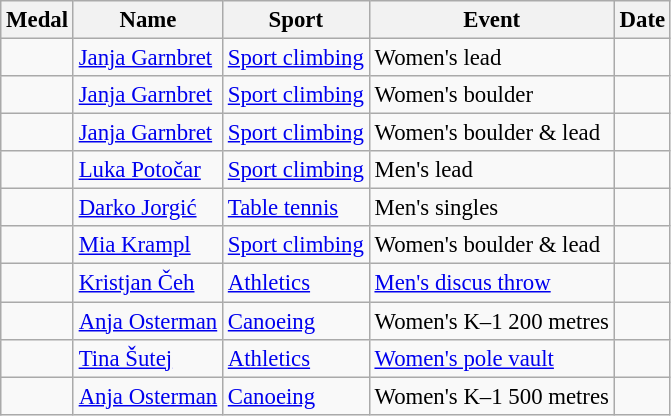<table class="wikitable sortable" style="font-size: 95%;">
<tr>
<th>Medal</th>
<th>Name</th>
<th>Sport</th>
<th>Event</th>
<th>Date</th>
</tr>
<tr>
<td></td>
<td><a href='#'>Janja Garnbret</a></td>
<td><a href='#'>Sport climbing</a></td>
<td>Women's lead</td>
<td></td>
</tr>
<tr>
<td></td>
<td><a href='#'>Janja Garnbret</a></td>
<td><a href='#'>Sport climbing</a></td>
<td>Women's boulder</td>
<td></td>
</tr>
<tr>
<td></td>
<td><a href='#'>Janja Garnbret</a></td>
<td><a href='#'>Sport climbing</a></td>
<td>Women's boulder & lead</td>
<td></td>
</tr>
<tr>
<td></td>
<td><a href='#'>Luka Potočar</a></td>
<td><a href='#'>Sport climbing</a></td>
<td>Men's lead</td>
<td></td>
</tr>
<tr>
<td></td>
<td><a href='#'>Darko Jorgić</a></td>
<td><a href='#'>Table tennis</a></td>
<td>Men's singles</td>
<td></td>
</tr>
<tr>
<td></td>
<td><a href='#'>Mia Krampl</a></td>
<td><a href='#'>Sport climbing</a></td>
<td>Women's boulder & lead</td>
<td></td>
</tr>
<tr>
<td></td>
<td><a href='#'>Kristjan Čeh</a></td>
<td><a href='#'>Athletics</a></td>
<td><a href='#'>Men's discus throw</a></td>
<td></td>
</tr>
<tr>
<td></td>
<td><a href='#'>Anja Osterman</a></td>
<td><a href='#'>Canoeing</a></td>
<td>Women's K–1 200 metres</td>
<td></td>
</tr>
<tr>
<td></td>
<td><a href='#'>Tina Šutej</a></td>
<td><a href='#'>Athletics</a></td>
<td><a href='#'>Women's pole vault</a></td>
<td></td>
</tr>
<tr>
<td></td>
<td><a href='#'>Anja Osterman</a></td>
<td><a href='#'>Canoeing</a></td>
<td>Women's K–1 500 metres</td>
<td></td>
</tr>
</table>
